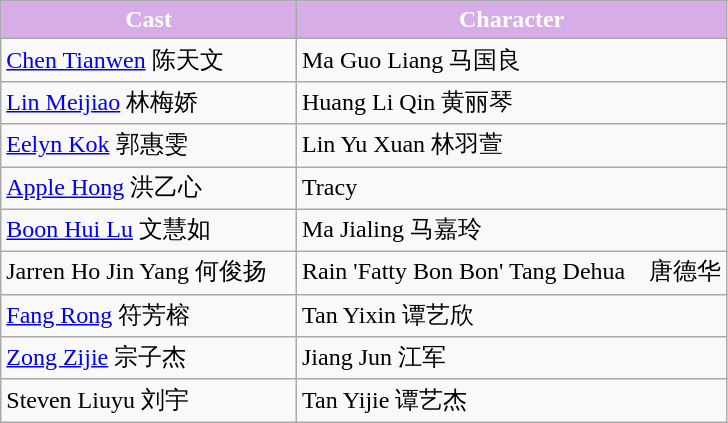<table class="wikitable">
<tr>
<th style="background:#d7ade8; color:white">Cast</th>
<th style="background:#d7ade8; color:white">Character</th>
</tr>
<tr>
<td><a href='#'>Chen Tianwen</a> 陈天文</td>
<td>Ma Guo Liang 马国良</td>
</tr>
<tr>
<td><a href='#'>Lin Meijiao</a> 林梅娇</td>
<td>Huang Li Qin 黄丽琴</td>
</tr>
<tr>
<td><a href='#'>Eelyn Kok</a> 郭惠雯</td>
<td>Lin Yu Xuan 林羽萱</td>
</tr>
<tr>
<td><a href='#'>Apple Hong</a> 洪乙心</td>
<td>Tracy</td>
</tr>
<tr>
<td><a href='#'>Boon Hui Lu</a> 文慧如</td>
<td>Ma Jialing 马嘉玲</td>
</tr>
<tr>
<td>Jarren Ho Jin Yang 何俊扬　</td>
<td>Rain 'Fatty Bon Bon' Tang Dehua　唐德华</td>
</tr>
<tr>
<td><a href='#'>Fang Rong</a> 符芳榕</td>
<td>Tan Yixin 谭艺欣</td>
</tr>
<tr>
<td><a href='#'>Zong Zijie</a> 宗子杰</td>
<td>Jiang Jun 江军</td>
</tr>
<tr>
<td>Steven Liuyu 刘宇</td>
<td>Tan Yijie 谭艺杰</td>
</tr>
</table>
